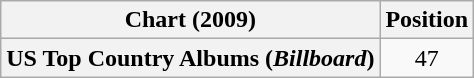<table class="wikitable plainrowheaders" style="text-align:center">
<tr>
<th scope="col">Chart (2009)</th>
<th scope="col">Position</th>
</tr>
<tr>
<th scope="row">US Top Country Albums (<em>Billboard</em>)</th>
<td>47</td>
</tr>
</table>
